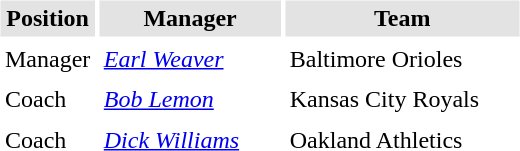<table border="0" cellspacing="3" cellpadding="3">
<tr style="background: #e3e3e3;">
<th width="50">Position</th>
<th width="115">Manager</th>
<th width="150">Team</th>
</tr>
<tr>
<td>Manager</td>
<td><em><a href='#'>Earl Weaver</a></em></td>
<td>Baltimore Orioles</td>
</tr>
<tr>
<td>Coach</td>
<td><em><a href='#'>Bob Lemon</a></em></td>
<td>Kansas City Royals</td>
</tr>
<tr>
<td>Coach</td>
<td><em><a href='#'>Dick Williams</a></em></td>
<td>Oakland Athletics</td>
</tr>
</table>
